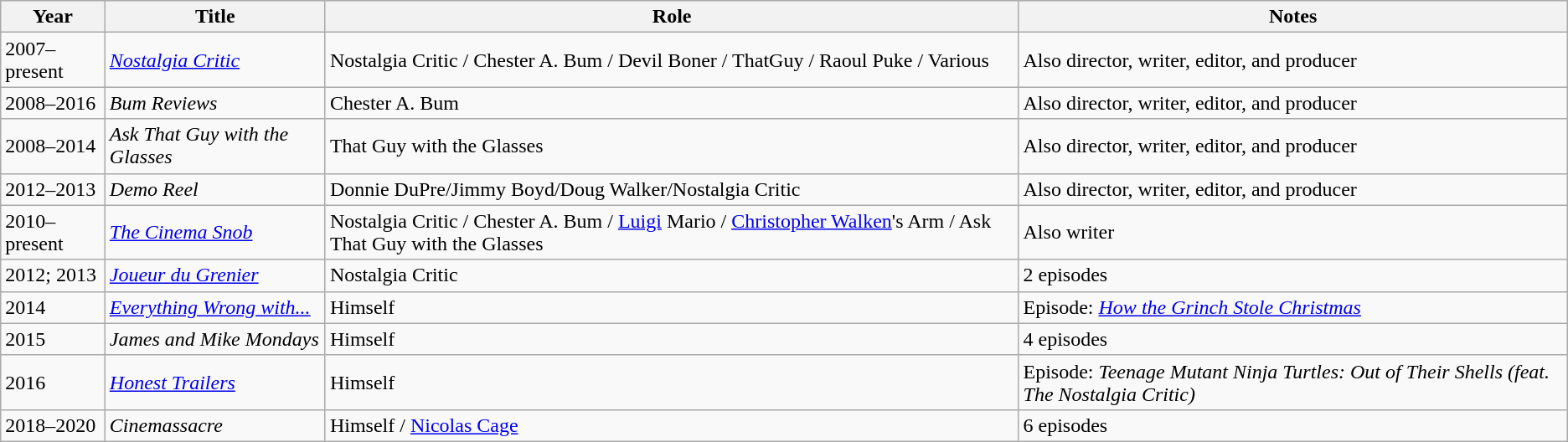<table class="wikitable sortable">
<tr>
<th>Year</th>
<th>Title</th>
<th>Role</th>
<th>Notes</th>
</tr>
<tr>
<td>2007–present</td>
<td><em><a href='#'>Nostalgia Critic</a></em></td>
<td>Nostalgia Critic / Chester A. Bum / Devil Boner / ThatGuy / Raoul Puke / Various</td>
<td>Also director, writer, editor, and producer</td>
</tr>
<tr>
<td>2008–2016</td>
<td><em>Bum Reviews</em></td>
<td>Chester A. Bum</td>
<td>Also director, writer, editor, and producer</td>
</tr>
<tr>
<td>2008–2014</td>
<td><em>Ask That Guy with the Glasses</em></td>
<td>That Guy with the Glasses</td>
<td>Also director, writer, editor, and producer</td>
</tr>
<tr>
<td>2012–2013</td>
<td><em>Demo Reel</em></td>
<td>Donnie DuPre/Jimmy Boyd/Doug Walker/Nostalgia Critic</td>
<td>Also director, writer, editor, and producer</td>
</tr>
<tr>
<td>2010–present</td>
<td><em><a href='#'>The Cinema Snob</a></em></td>
<td>Nostalgia Critic / Chester A. Bum / <a href='#'>Luigi</a> Mario / <a href='#'>Christopher Walken</a>'s Arm / Ask That Guy with the Glasses</td>
<td>Also writer</td>
</tr>
<tr>
<td>2012; 2013</td>
<td><em><a href='#'>Joueur du Grenier</a></em></td>
<td>Nostalgia Critic</td>
<td>2 episodes</td>
</tr>
<tr>
<td>2014</td>
<td><em><a href='#'>Everything Wrong with...</a></em></td>
<td>Himself</td>
<td>Episode: <em><a href='#'>How the Grinch Stole Christmas</a></em></td>
</tr>
<tr>
<td>2015</td>
<td><em>James and Mike Mondays</em></td>
<td>Himself</td>
<td>4 episodes</td>
</tr>
<tr>
<td>2016</td>
<td><em><a href='#'>Honest Trailers</a></em></td>
<td>Himself</td>
<td>Episode: <em>Teenage Mutant Ninja Turtles: Out of Their Shells (feat. The Nostalgia Critic)</em></td>
</tr>
<tr>
<td>2018–2020</td>
<td><em>Cinemassacre</em></td>
<td>Himself / <a href='#'>Nicolas Cage</a></td>
<td>6 episodes</td>
</tr>
</table>
